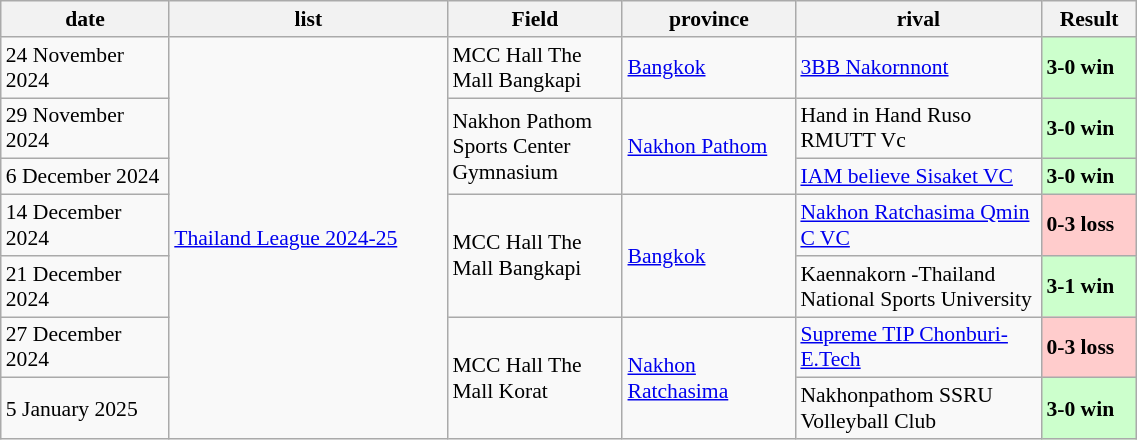<table class="wikitable" style="font-size:90%; width:60%;">
<tr>
<th style="width:10em">date</th>
<th style="width:20em">list</th>
<th style="width:10em">Field</th>
<th style="width:10em">province</th>
<th style="width:15em">rival</th>
<th style="width:5em">Result</th>
</tr>
<tr>
<td>24 November 2024</td>
<td rowspan="7"><a href='#'>Thailand League 2024-25</a></td>
<td> MCC Hall The Mall Bangkapi</td>
<td><a href='#'>Bangkok</a></td>
<td><a href='#'>3BB Nakornnont</a></td>
<td width=10px bgcolor=#ccffcc><strong>3-0 win</strong></td>
</tr>
<tr>
<td>29 November 2024</td>
<td rowspan="2"> Nakhon Pathom Sports Center Gymnasium</td>
<td rowspan="2"><a href='#'>Nakhon Pathom</a></td>
<td>Hand in Hand Ruso RMUTT Vc</td>
<td width="10px" bgcolor="#ccffcc"><strong>3-0 win</strong></td>
</tr>
<tr>
<td>6 December 2024</td>
<td><a href='#'>IAM believe Sisaket VC</a></td>
<td width="10px" bgcolor="#ccffcc"><strong>3-0 win</strong></td>
</tr>
<tr>
<td>14 December 2024</td>
<td rowspan="2"> MCC Hall The Mall Bangkapi</td>
<td rowspan="2"><a href='#'>Bangkok</a></td>
<td><a href='#'>Nakhon Ratchasima Qmin C VC</a></td>
<td width="10px" bgcolor="#ffcccc"><strong>0-3 loss</strong></td>
</tr>
<tr>
<td>21 December 2024</td>
<td>Kaennakorn -Thailand National Sports University</td>
<td width=10px bgcolor=#ccffcc><strong>3-1 win</strong></td>
</tr>
<tr>
<td>27 December 2024</td>
<td rowspan="2"> MCC Hall The Mall Korat</td>
<td rowspan="2"><a href='#'>Nakhon Ratchasima</a></td>
<td><a href='#'>Supreme TIP Chonburi-E.Tech</a></td>
<td width="10px" bgcolor="#ffcccc"><strong>0-3 loss</strong></td>
</tr>
<tr>
<td>5 January 2025</td>
<td>Nakhonpathom SSRU Volleyball Club</td>
<td width="10px" bgcolor="#ccffcc"><strong>3-0 win</strong></td>
</tr>
</table>
